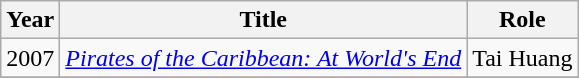<table class="wikitable sortable">
<tr>
<th>Year</th>
<th>Title</th>
<th>Role</th>
</tr>
<tr>
<td>2007</td>
<td><em><a href='#'>Pirates of the Caribbean: At World's End</a></em></td>
<td>Tai Huang</td>
</tr>
<tr>
</tr>
</table>
